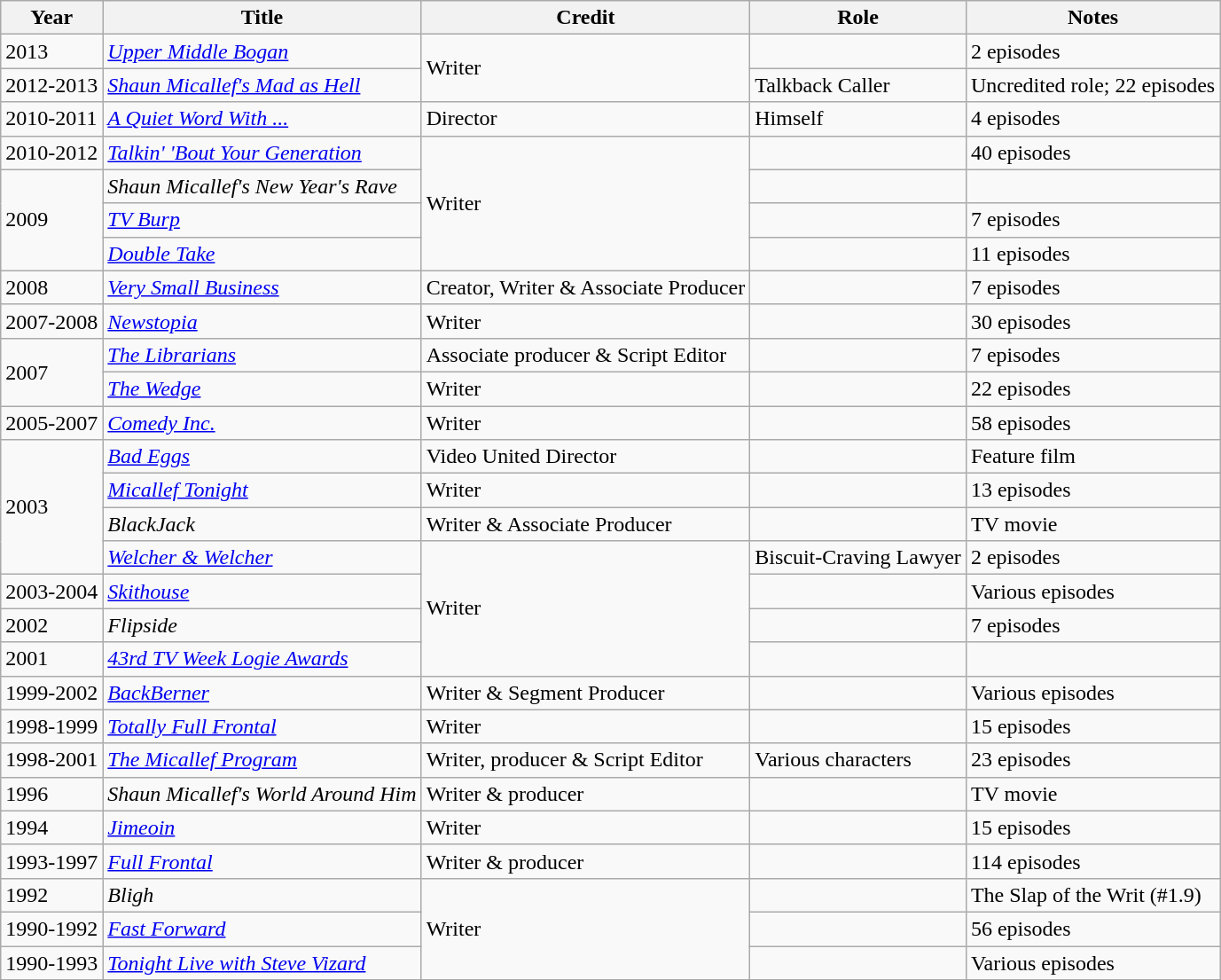<table class="wikitable sortable">
<tr>
<th>Year</th>
<th>Title</th>
<th>Credit</th>
<th>Role</th>
<th>Notes</th>
</tr>
<tr>
<td>2013</td>
<td><em><a href='#'>Upper Middle Bogan</a></em></td>
<td rowspan="2">Writer</td>
<td></td>
<td>2 episodes</td>
</tr>
<tr>
<td>2012-2013</td>
<td><em><a href='#'>Shaun Micallef's Mad as Hell</a></em></td>
<td>Talkback Caller</td>
<td>Uncredited role; 22 episodes</td>
</tr>
<tr>
<td>2010-2011</td>
<td><em><a href='#'>A Quiet Word With ...</a></em></td>
<td>Director</td>
<td>Himself</td>
<td>4 episodes</td>
</tr>
<tr>
<td>2010-2012</td>
<td><em><a href='#'>Talkin' 'Bout Your Generation</a></em></td>
<td rowspan="4">Writer</td>
<td></td>
<td>40 episodes</td>
</tr>
<tr>
<td rowspan="3">2009</td>
<td><em>Shaun Micallef's New Year's Rave</em></td>
<td></td>
<td></td>
</tr>
<tr>
<td><em><a href='#'>TV Burp</a></em></td>
<td></td>
<td>7 episodes</td>
</tr>
<tr>
<td><em><a href='#'>Double Take</a></em></td>
<td></td>
<td>11 episodes</td>
</tr>
<tr>
<td>2008</td>
<td><em><a href='#'>Very Small Business</a></em></td>
<td>Creator, Writer & Associate Producer</td>
<td></td>
<td>7 episodes</td>
</tr>
<tr>
<td>2007-2008</td>
<td><em><a href='#'>Newstopia</a></em></td>
<td>Writer</td>
<td></td>
<td>30 episodes</td>
</tr>
<tr>
<td rowspan="2">2007</td>
<td><em><a href='#'>The Librarians</a></em></td>
<td>Associate producer & Script Editor</td>
<td></td>
<td>7 episodes</td>
</tr>
<tr>
<td><em><a href='#'>The Wedge</a></em></td>
<td>Writer</td>
<td></td>
<td>22 episodes</td>
</tr>
<tr>
<td>2005-2007</td>
<td><em><a href='#'>Comedy Inc.</a></em></td>
<td>Writer</td>
<td></td>
<td>58 episodes</td>
</tr>
<tr>
<td rowspan="4">2003</td>
<td><em><a href='#'>Bad Eggs</a></em></td>
<td>Video United Director</td>
<td></td>
<td>Feature film</td>
</tr>
<tr>
<td><em><a href='#'>Micallef Tonight</a></em></td>
<td>Writer</td>
<td></td>
<td>13 episodes</td>
</tr>
<tr>
<td><em>BlackJack</em></td>
<td>Writer & Associate Producer</td>
<td></td>
<td>TV movie</td>
</tr>
<tr>
<td><em><a href='#'>Welcher & Welcher</a></em></td>
<td rowspan="4">Writer</td>
<td>Biscuit-Craving Lawyer</td>
<td>2 episodes</td>
</tr>
<tr>
<td>2003-2004</td>
<td><em><a href='#'>Skithouse</a></em></td>
<td></td>
<td>Various episodes</td>
</tr>
<tr>
<td>2002</td>
<td><em>Flipside</em></td>
<td></td>
<td>7 episodes</td>
</tr>
<tr>
<td>2001</td>
<td><em><a href='#'>43rd TV Week Logie Awards</a></em></td>
<td></td>
<td></td>
</tr>
<tr>
<td>1999-2002</td>
<td><em><a href='#'>BackBerner</a></em></td>
<td>Writer & Segment Producer</td>
<td></td>
<td>Various episodes</td>
</tr>
<tr>
<td>1998-1999</td>
<td><em><a href='#'>Totally Full Frontal</a></em></td>
<td>Writer</td>
<td></td>
<td>15 episodes</td>
</tr>
<tr>
<td>1998-2001</td>
<td><em><a href='#'>The Micallef Program</a></em></td>
<td>Writer, producer & Script Editor</td>
<td>Various characters</td>
<td>23 episodes</td>
</tr>
<tr>
<td>1996</td>
<td><em>Shaun Micallef's World Around Him</em></td>
<td>Writer & producer</td>
<td></td>
<td>TV movie</td>
</tr>
<tr>
<td>1994</td>
<td><em><a href='#'>Jimeoin</a></em></td>
<td>Writer</td>
<td></td>
<td>15 episodes</td>
</tr>
<tr>
<td>1993-1997</td>
<td><em><a href='#'>Full Frontal</a></em></td>
<td>Writer & producer</td>
<td></td>
<td>114 episodes</td>
</tr>
<tr>
<td>1992</td>
<td><em>Bligh</em></td>
<td rowspan="3">Writer</td>
<td></td>
<td>The Slap of the Writ (#1.9)</td>
</tr>
<tr>
<td>1990-1992</td>
<td><em><a href='#'>Fast Forward</a></em></td>
<td></td>
<td>56 episodes</td>
</tr>
<tr>
<td>1990-1993</td>
<td><em><a href='#'>Tonight Live with Steve Vizard</a></em></td>
<td></td>
<td>Various episodes</td>
</tr>
<tr>
</tr>
</table>
